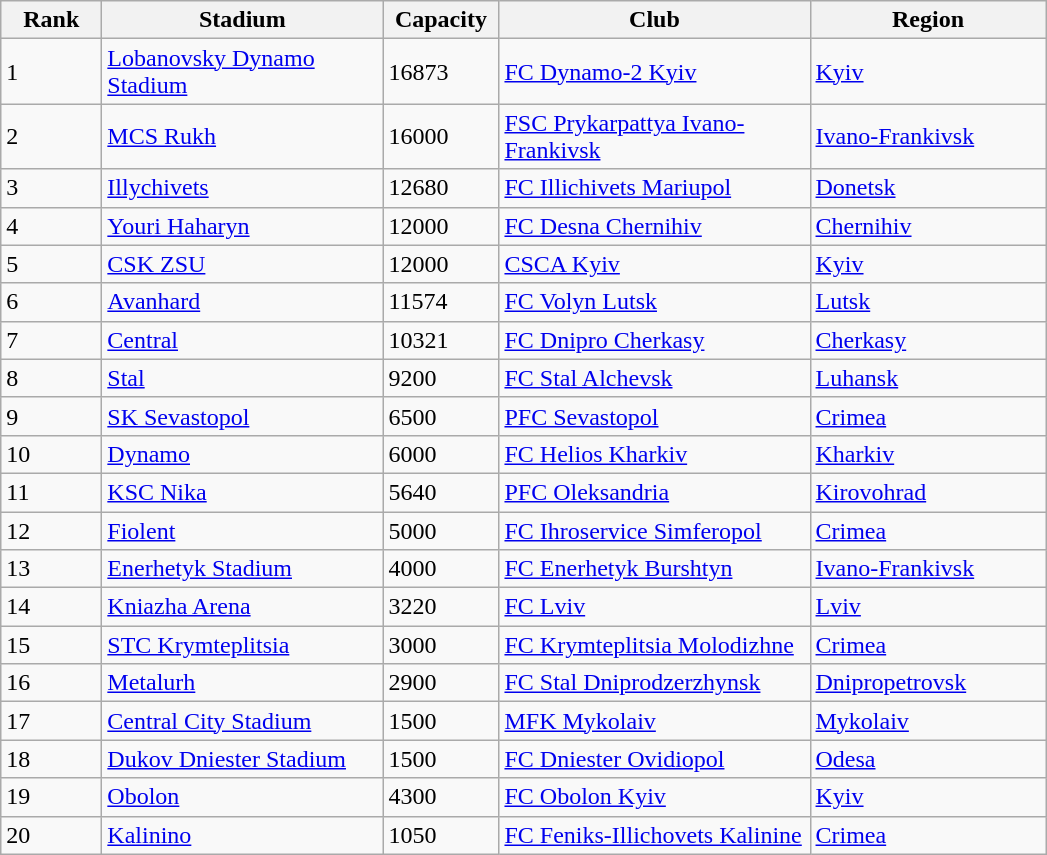<table class="wikitable sortable">
<tr>
<th width=60>Rank</th>
<th width=180>Stadium</th>
<th width=70>Capacity</th>
<th width=200>Club</th>
<th width=150>Region</th>
</tr>
<tr>
<td>1</td>
<td><a href='#'>Lobanovsky Dynamo Stadium</a></td>
<td>16873</td>
<td><a href='#'>FC Dynamo-2 Kyiv</a></td>
<td><a href='#'>Kyiv</a></td>
</tr>
<tr>
<td>2</td>
<td><a href='#'>MCS Rukh</a></td>
<td>16000</td>
<td><a href='#'>FSC Prykarpattya Ivano-Frankivsk</a></td>
<td><a href='#'>Ivano-Frankivsk</a></td>
</tr>
<tr>
<td>3</td>
<td><a href='#'>Illychivets</a></td>
<td>12680</td>
<td><a href='#'>FC Illichivets Mariupol</a></td>
<td><a href='#'>Donetsk</a></td>
</tr>
<tr>
<td>4</td>
<td><a href='#'>Youri Haharyn</a></td>
<td>12000</td>
<td><a href='#'>FC Desna Chernihiv</a></td>
<td><a href='#'>Chernihiv</a></td>
</tr>
<tr>
<td>5</td>
<td><a href='#'>CSK ZSU</a></td>
<td>12000</td>
<td><a href='#'>CSCA Kyiv</a></td>
<td><a href='#'>Kyiv</a></td>
</tr>
<tr>
<td>6</td>
<td><a href='#'>Avanhard</a></td>
<td>11574</td>
<td><a href='#'>FC Volyn Lutsk</a></td>
<td><a href='#'>Lutsk</a></td>
</tr>
<tr>
<td>7</td>
<td><a href='#'>Central</a></td>
<td>10321</td>
<td><a href='#'>FC Dnipro Cherkasy</a></td>
<td><a href='#'>Cherkasy</a></td>
</tr>
<tr>
<td>8</td>
<td><a href='#'>Stal</a></td>
<td>9200</td>
<td><a href='#'>FC Stal Alchevsk</a></td>
<td><a href='#'>Luhansk</a></td>
</tr>
<tr>
<td>9</td>
<td><a href='#'>SK Sevastopol</a></td>
<td>6500</td>
<td><a href='#'>PFC Sevastopol</a></td>
<td><a href='#'>Crimea</a></td>
</tr>
<tr>
<td>10</td>
<td><a href='#'>Dynamo</a></td>
<td>6000</td>
<td><a href='#'>FC Helios Kharkiv</a></td>
<td><a href='#'>Kharkiv</a></td>
</tr>
<tr>
<td>11</td>
<td><a href='#'>KSC Nika</a></td>
<td>5640</td>
<td><a href='#'>PFC Oleksandria</a></td>
<td><a href='#'>Kirovohrad</a></td>
</tr>
<tr>
<td>12</td>
<td><a href='#'>Fiolent</a></td>
<td>5000</td>
<td><a href='#'>FC Ihroservice Simferopol</a></td>
<td><a href='#'>Crimea</a></td>
</tr>
<tr>
<td>13</td>
<td><a href='#'>Enerhetyk Stadium</a></td>
<td>4000</td>
<td><a href='#'>FC Enerhetyk Burshtyn</a></td>
<td><a href='#'>Ivano-Frankivsk</a></td>
</tr>
<tr>
<td>14</td>
<td><a href='#'>Kniazha Arena</a></td>
<td>3220</td>
<td><a href='#'>FC Lviv</a></td>
<td><a href='#'>Lviv</a></td>
</tr>
<tr>
<td>15</td>
<td><a href='#'>STC Krymteplitsia</a></td>
<td>3000</td>
<td><a href='#'>FC Krymteplitsia Molodizhne</a></td>
<td><a href='#'>Crimea</a></td>
</tr>
<tr>
<td>16</td>
<td><a href='#'>Metalurh</a></td>
<td>2900</td>
<td><a href='#'>FC Stal Dniprodzerzhynsk</a></td>
<td><a href='#'>Dnipropetrovsk</a></td>
</tr>
<tr>
<td>17</td>
<td><a href='#'>Central City Stadium</a></td>
<td>1500</td>
<td><a href='#'>MFK Mykolaiv</a></td>
<td><a href='#'>Mykolaiv</a></td>
</tr>
<tr>
<td>18</td>
<td><a href='#'>Dukov Dniester Stadium</a></td>
<td>1500</td>
<td><a href='#'>FC Dniester Ovidiopol</a></td>
<td><a href='#'>Odesa</a></td>
</tr>
<tr>
<td>19</td>
<td><a href='#'>Obolon</a></td>
<td>4300</td>
<td><a href='#'>FC Obolon Kyiv</a></td>
<td><a href='#'>Kyiv</a></td>
</tr>
<tr>
<td>20</td>
<td><a href='#'>Kalinino</a></td>
<td>1050</td>
<td><a href='#'>FC Feniks-Illichovets Kalinine</a></td>
<td><a href='#'>Crimea</a></td>
</tr>
</table>
